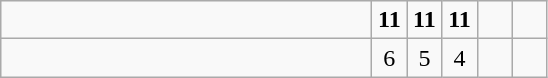<table class="wikitable">
<tr>
<td style="width:15em"></td>
<td align=center style="width:1em"><strong>11</strong></td>
<td align=center style="width:1em"><strong>11</strong></td>
<td align=center style="width:1em"><strong>11</strong></td>
<td align=center style="width:1em"></td>
<td align=center style="width:1em"></td>
</tr>
<tr>
<td style="width:15em"></td>
<td align=center style="width:1em">6</td>
<td align=center style="width:1em">5</td>
<td align=center style="width:1em">4</td>
<td align=center style="width:1em"></td>
<td align=center style="width:1em"></td>
</tr>
</table>
